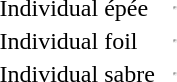<table>
<tr>
<td>Individual épée<br></td>
<td></td>
<td></td>
<td><hr></td>
</tr>
<tr>
<td>Individual foil<br></td>
<td></td>
<td></td>
<td><hr></td>
</tr>
<tr>
<td>Individual sabre<br></td>
<td></td>
<td></td>
<td><hr></td>
</tr>
</table>
